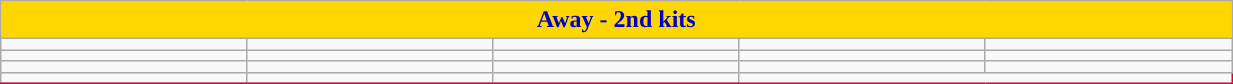<table class="wikitable collapsible collapsed" style="width:65%; border:solid 1px #DC0038">
<tr style="text-align:center; background-color:#FFD700; color:#0000CD; font-weight:bold;">
<td colspan=5>Away - 2nd kits</td>
</tr>
<tr>
<td></td>
<td></td>
<td></td>
<td></td>
<td></td>
</tr>
<tr>
<td></td>
<td></td>
<td></td>
<td></td>
<td></td>
</tr>
<tr>
<td></td>
<td></td>
<td></td>
<td></td>
<td></td>
</tr>
<tr>
<td></td>
<td></td>
<td></td>
</tr>
<tr>
</tr>
</table>
